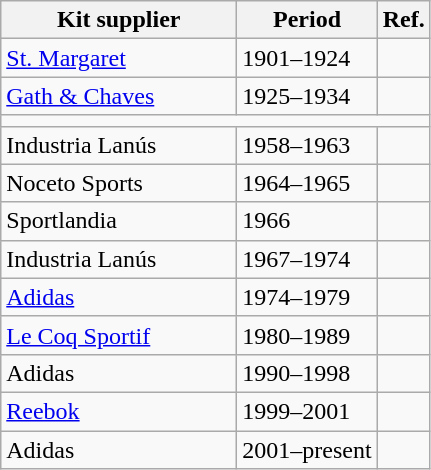<table class="wikitable sortable" style="text-align: ;">
<tr>
<th width=150px>Kit supplier</th>
<th>Period</th>
<th>Ref.</th>
</tr>
<tr>
<td> <a href='#'>St. Margaret</a></td>
<td>1901–1924</td>
<td></td>
</tr>
<tr>
<td> <a href='#'>Gath & Chaves</a></td>
<td>1925–1934</td>
<td></td>
</tr>
<tr>
<td colspan=3 align=center></td>
</tr>
<tr>
<td> Industria Lanús</td>
<td>1958–1963</td>
<td></td>
</tr>
<tr>
<td> Noceto Sports</td>
<td>1964–1965</td>
<td></td>
</tr>
<tr>
<td> Sportlandia</td>
<td>1966</td>
<td></td>
</tr>
<tr>
<td> Industria Lanús</td>
<td>1967–1974</td>
<td></td>
</tr>
<tr>
<td> <a href='#'>Adidas</a></td>
<td>1974–1979</td>
<td></td>
</tr>
<tr>
<td> <a href='#'>Le Coq Sportif</a></td>
<td>1980–1989</td>
<td></td>
</tr>
<tr>
<td> Adidas</td>
<td>1990–1998</td>
<td></td>
</tr>
<tr>
<td> <a href='#'>Reebok</a></td>
<td>1999–2001</td>
<td></td>
</tr>
<tr>
<td> Adidas</td>
<td>2001–present</td>
<td></td>
</tr>
</table>
